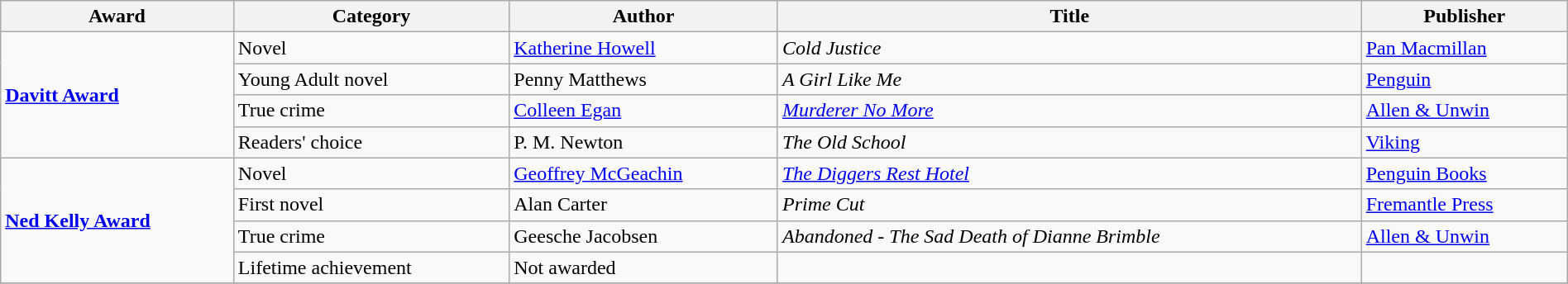<table class="wikitable" width=100%>
<tr>
<th>Award</th>
<th>Category</th>
<th>Author</th>
<th>Title</th>
<th>Publisher</th>
</tr>
<tr>
<td rowspan=4><strong><a href='#'>Davitt Award</a></strong></td>
<td>Novel</td>
<td><a href='#'>Katherine Howell</a></td>
<td><em>Cold Justice</em></td>
<td><a href='#'>Pan Macmillan</a></td>
</tr>
<tr>
<td>Young Adult novel</td>
<td>Penny Matthews</td>
<td><em>A Girl Like Me</em></td>
<td><a href='#'>Penguin</a></td>
</tr>
<tr>
<td>True crime</td>
<td><a href='#'>Colleen Egan</a></td>
<td><em><a href='#'>Murderer No More</a></em></td>
<td><a href='#'>Allen & Unwin</a></td>
</tr>
<tr>
<td>Readers' choice</td>
<td>P. M. Newton</td>
<td><em>The Old School</em></td>
<td><a href='#'>Viking</a></td>
</tr>
<tr>
<td rowspan=4><strong><a href='#'>Ned Kelly Award</a></strong></td>
<td>Novel</td>
<td><a href='#'>Geoffrey McGeachin</a></td>
<td><em><a href='#'>The Diggers Rest Hotel</a></em></td>
<td><a href='#'>Penguin Books</a></td>
</tr>
<tr>
<td>First novel</td>
<td>Alan Carter</td>
<td><em>Prime Cut</em></td>
<td><a href='#'>Fremantle Press</a></td>
</tr>
<tr>
<td>True crime</td>
<td>Geesche Jacobsen</td>
<td><em>Abandoned - The Sad Death of Dianne Brimble</em></td>
<td><a href='#'>Allen & Unwin</a></td>
</tr>
<tr>
<td>Lifetime achievement</td>
<td>Not awarded</td>
<td></td>
<td></td>
</tr>
<tr>
</tr>
</table>
